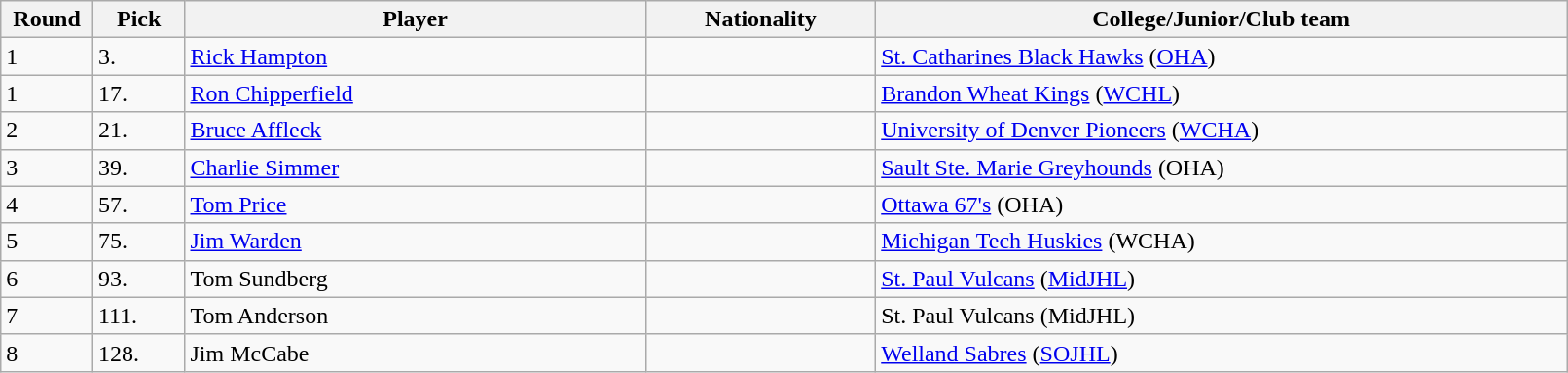<table class="wikitable">
<tr>
<th bgcolor="#DDDDFF" width="5%">Round</th>
<th bgcolor="#DDDDFF" width="5%">Pick</th>
<th bgcolor="#DDDDFF" width="25%">Player</th>
<th bgcolor="#DDDDFF" width="12.5%">Nationality</th>
<th bgcolor="#DDDDFF" width="37.5%">College/Junior/Club team</th>
</tr>
<tr>
<td>1</td>
<td>3.</td>
<td><a href='#'>Rick Hampton</a></td>
<td></td>
<td><a href='#'>St. Catharines Black Hawks</a> (<a href='#'>OHA</a>)</td>
</tr>
<tr>
<td>1</td>
<td>17.</td>
<td><a href='#'>Ron Chipperfield</a></td>
<td></td>
<td><a href='#'>Brandon Wheat Kings</a> (<a href='#'>WCHL</a>)</td>
</tr>
<tr>
<td>2</td>
<td>21.</td>
<td><a href='#'>Bruce Affleck</a></td>
<td></td>
<td><a href='#'>University of Denver Pioneers</a> (<a href='#'>WCHA</a>)</td>
</tr>
<tr>
<td>3</td>
<td>39.</td>
<td><a href='#'>Charlie Simmer</a></td>
<td></td>
<td><a href='#'>Sault Ste. Marie Greyhounds</a> (OHA)</td>
</tr>
<tr>
<td>4</td>
<td>57.</td>
<td><a href='#'>Tom Price</a></td>
<td></td>
<td><a href='#'>Ottawa 67's</a> (OHA)</td>
</tr>
<tr>
<td>5</td>
<td>75.</td>
<td><a href='#'>Jim Warden</a></td>
<td></td>
<td><a href='#'>Michigan Tech Huskies</a> (WCHA)</td>
</tr>
<tr>
<td>6</td>
<td>93.</td>
<td>Tom Sundberg</td>
<td></td>
<td><a href='#'>St. Paul Vulcans</a> (<a href='#'>MidJHL</a>)</td>
</tr>
<tr>
<td>7</td>
<td>111.</td>
<td>Tom Anderson</td>
<td></td>
<td>St. Paul Vulcans (MidJHL)</td>
</tr>
<tr>
<td>8</td>
<td>128.</td>
<td>Jim McCabe</td>
<td></td>
<td><a href='#'>Welland Sabres</a> (<a href='#'>SOJHL</a>)</td>
</tr>
</table>
